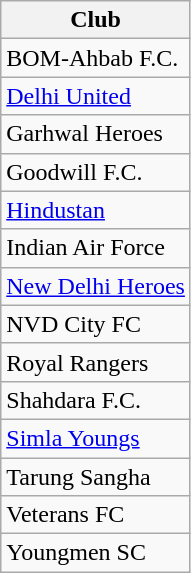<table class="wikitable" style="text-align:center;">
<tr>
<th>Club</th>
</tr>
<tr>
<td style="text-align:left;">BOM-Ahbab F.C.</td>
</tr>
<tr>
<td style="text-align:left;"><a href='#'>Delhi United</a></td>
</tr>
<tr>
<td style="text-align:left;">Garhwal Heroes</td>
</tr>
<tr>
<td style="text-align:left;">Goodwill F.C.</td>
</tr>
<tr>
<td style="text-align:left;"><a href='#'>Hindustan</a></td>
</tr>
<tr>
<td style="text-align:left;">Indian Air Force</td>
</tr>
<tr>
<td style="text-align:left;"><a href='#'>New Delhi Heroes</a></td>
</tr>
<tr>
<td style="text-align:left;">NVD City FC</td>
</tr>
<tr>
<td style="text-align:left;">Royal Rangers</td>
</tr>
<tr>
<td style="text-align:left;">Shahdara F.C.</td>
</tr>
<tr>
<td style="text-align:left;"><a href='#'>Simla Youngs</a></td>
</tr>
<tr>
<td style="text-align:left;">Tarung Sangha</td>
</tr>
<tr>
<td style="text-align:left;">Veterans FC</td>
</tr>
<tr>
<td style="text-align:left;">Youngmen SC</td>
</tr>
</table>
